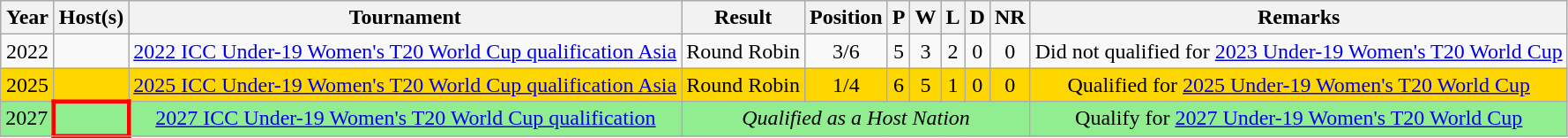<table class="wikitable" style="text-align: center;">
<tr>
<th>Year</th>
<th>Host(s)</th>
<th>Tournament</th>
<th>Result</th>
<th>Position</th>
<th>P</th>
<th>W</th>
<th>L</th>
<th>D</th>
<th>NR</th>
<th>Remarks</th>
</tr>
<tr>
<td>2022</td>
<td></td>
<td><a href='#'>2022 ICC Under-19 Women's T20 World Cup qualification Asia</a></td>
<td>Round Robin</td>
<td>3/6</td>
<td>5</td>
<td>3</td>
<td>2</td>
<td>0</td>
<td>0</td>
<td>Did not qualified for <a href='#'>2023 Under-19 Women's T20 World Cup</a></td>
</tr>
<tr style="background:Gold">
<td>2025</td>
<td></td>
<td><a href='#'>2025 ICC Under-19 Women's T20 World Cup qualification Asia</a></td>
<td>Round Robin</td>
<td>1/4</td>
<td>6</td>
<td>5</td>
<td>1</td>
<td>0</td>
<td>0</td>
<td>Qualified for <a href='#'>2025 Under-19 Women's T20 World Cup</a></td>
</tr>
<tr style="background:#90EE90">
<td>2027</td>
<td style="border:3px solid red"> </td>
<td><a href='#'>2027 ICC Under-19 Women's T20 World Cup qualification</a></td>
<td colspan=7><em>Qualified as a Host Nation</em></td>
<td>Qualify for <a href='#'>2027 Under-19 Women's T20 World Cup</a></td>
</tr>
<tr>
</tr>
</table>
